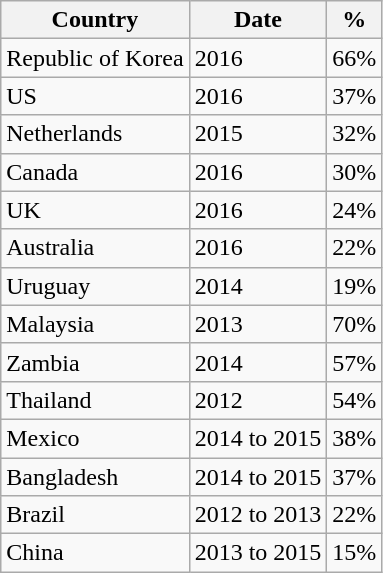<table class="wikitable">
<tr>
<th>Country</th>
<th>Date</th>
<th>%</th>
</tr>
<tr>
<td>Republic of Korea</td>
<td>2016</td>
<td>66%</td>
</tr>
<tr>
<td>US</td>
<td>2016</td>
<td>37%</td>
</tr>
<tr>
<td>Netherlands</td>
<td>2015</td>
<td>32%</td>
</tr>
<tr>
<td>Canada</td>
<td>2016</td>
<td>30%</td>
</tr>
<tr>
<td>UK</td>
<td>2016</td>
<td>24%</td>
</tr>
<tr>
<td>Australia</td>
<td>2016</td>
<td>22%</td>
</tr>
<tr>
<td>Uruguay</td>
<td>2014</td>
<td>19%</td>
</tr>
<tr>
<td>Malaysia</td>
<td>2013</td>
<td>70%</td>
</tr>
<tr>
<td>Zambia</td>
<td>2014</td>
<td>57%</td>
</tr>
<tr>
<td>Thailand</td>
<td>2012</td>
<td>54%</td>
</tr>
<tr>
<td>Mexico</td>
<td>2014 to 2015</td>
<td>38%</td>
</tr>
<tr>
<td>Bangladesh</td>
<td>2014 to 2015</td>
<td>37%</td>
</tr>
<tr>
<td>Brazil</td>
<td>2012 to 2013</td>
<td>22%</td>
</tr>
<tr>
<td>China</td>
<td>2013 to 2015</td>
<td>15%</td>
</tr>
</table>
